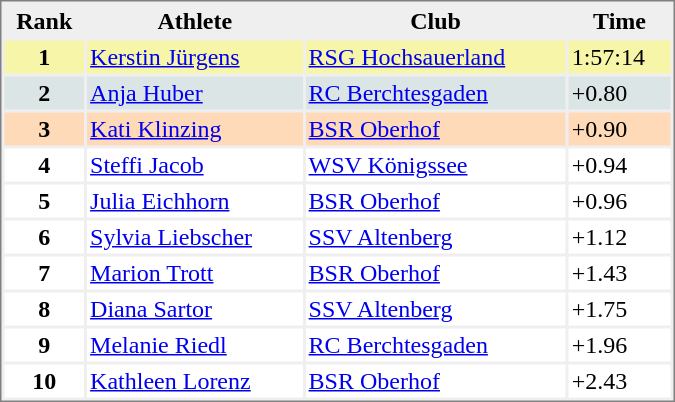<table style="border:1px solid #808080; background-color:#EFEFEF;" cellspacing="2" cellpadding="2" width="450">
<tr bgcolor="#EFEFEF">
<th>Rank</th>
<th>Athlete</th>
<th>Club</th>
<th>Time</th>
</tr>
<tr valign="top" bgcolor="#F7F6A8">
<th>1</th>
<td><a href='#'>Kerstin Jürgens</a></td>
<td><a href='#'>RSG Hochsauerland</a></td>
<td>1:57:14</td>
</tr>
<tr valign="top" bgcolor="#DCE5E5">
<th>2</th>
<td><a href='#'>Anja Huber</a></td>
<td><a href='#'>RC Berchtesgaden</a></td>
<td>+0.80</td>
</tr>
<tr valign="top" bgcolor="#FFDAB9">
<th>3</th>
<td><a href='#'>Kati Klinzing</a></td>
<td><a href='#'>BSR Oberhof</a></td>
<td>+0.90</td>
</tr>
<tr valign="top" bgcolor="#FFFFFF">
<th>4</th>
<td><a href='#'>Steffi Jacob</a></td>
<td><a href='#'>WSV Königssee</a></td>
<td>+0.94</td>
</tr>
<tr valign="top" bgcolor="#FFFFFF">
<th>5</th>
<td><a href='#'>Julia Eichhorn</a></td>
<td><a href='#'>BSR Oberhof</a></td>
<td>+0.96</td>
</tr>
<tr valign="top" bgcolor="#FFFFFF">
<th>6</th>
<td><a href='#'>Sylvia Liebscher</a></td>
<td><a href='#'>SSV Altenberg</a></td>
<td>+1.12</td>
</tr>
<tr valign="top" bgcolor="#FFFFFF">
<th>7</th>
<td><a href='#'>Marion Trott</a></td>
<td><a href='#'>BSR Oberhof</a></td>
<td>+1.43</td>
</tr>
<tr valign="top" bgcolor="#FFFFFF">
<th>8</th>
<td><a href='#'>Diana Sartor</a></td>
<td><a href='#'>SSV Altenberg</a></td>
<td>+1.75</td>
</tr>
<tr valign="top" bgcolor="#FFFFFF">
<th>9</th>
<td><a href='#'>Melanie Riedl</a></td>
<td><a href='#'>RC Berchtesgaden</a></td>
<td>+1.96</td>
</tr>
<tr valign="top" bgcolor="#FFFFFF">
<th>10</th>
<td><a href='#'>Kathleen Lorenz</a></td>
<td><a href='#'>BSR Oberhof</a></td>
<td>+2.43</td>
</tr>
</table>
